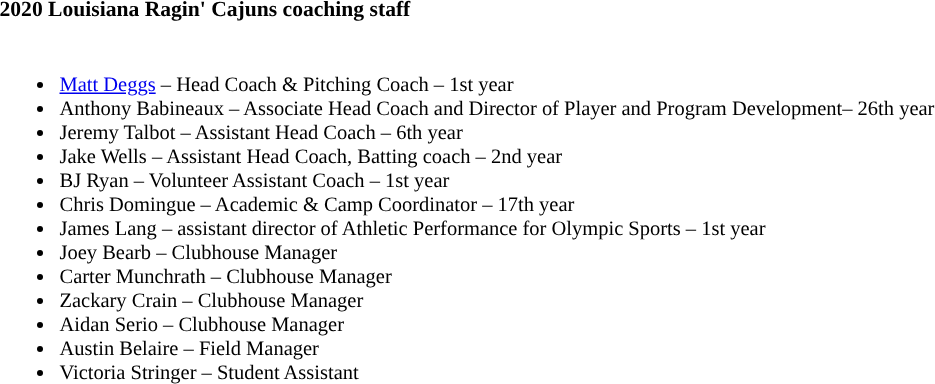<table class="toccolours" style="text-align: left; font-size:90%;">
<tr>
<th colspan="9">2020 Louisiana Ragin' Cajuns coaching staff</th>
</tr>
<tr>
<td style="font-size: 95%;" valign="top"><br><ul><li><a href='#'>Matt Deggs</a> – Head Coach & Pitching Coach – 1st year</li><li>Anthony Babineaux – Associate Head Coach and Director of Player and Program Development– 26th year</li><li>Jeremy Talbot – Assistant Head Coach – 6th year</li><li>Jake Wells – Assistant Head Coach, Batting coach – 2nd year</li><li>BJ Ryan – Volunteer Assistant Coach – 1st year</li><li>Chris Domingue – Academic & Camp Coordinator – 17th year</li><li>James Lang – assistant director of Athletic Performance for Olympic Sports – 1st year</li><li>Joey Bearb – Clubhouse Manager</li><li>Carter Munchrath – Clubhouse Manager</li><li>Zackary Crain – Clubhouse Manager</li><li>Aidan Serio – Clubhouse Manager</li><li>Austin Belaire – Field Manager</li><li>Victoria Stringer – Student Assistant</li></ul></td>
</tr>
</table>
